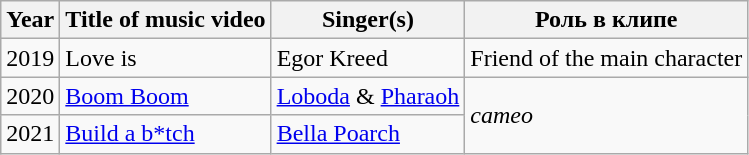<table class="wikitable">
<tr>
<th>Year</th>
<th>Title of music video</th>
<th>Singer(s)</th>
<th>Роль в клипе</th>
</tr>
<tr>
<td>2019</td>
<td>Love is</td>
<td>Egor Kreed</td>
<td>Friend of the main character</td>
</tr>
<tr>
<td>2020</td>
<td><a href='#'>Boom Boom</a></td>
<td><a href='#'>Loboda</a> & <a href='#'>Pharaoh</a></td>
<td rowspan="2"><em>cameo</em></td>
</tr>
<tr>
<td>2021</td>
<td><a href='#'>Build a b*tch</a></td>
<td><a href='#'>Bella Poarch</a></td>
</tr>
</table>
